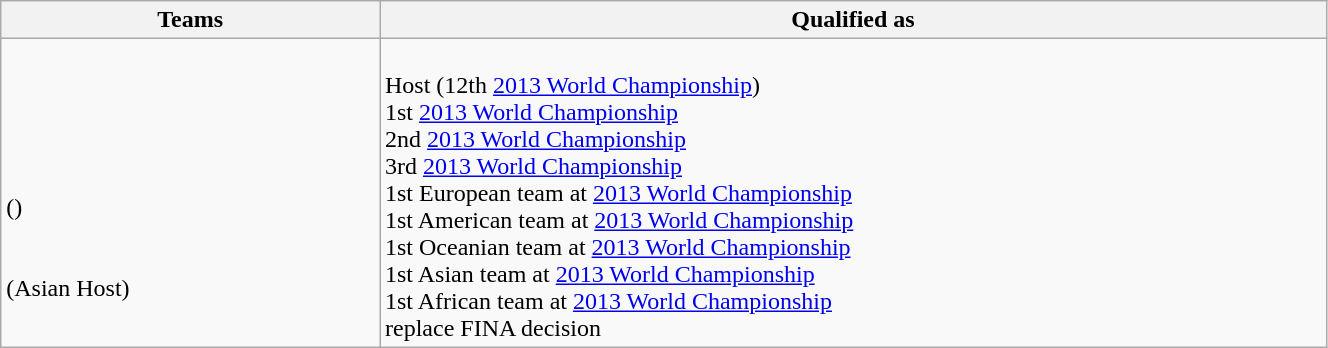<table class=wikitable width=70%>
<tr>
<th width=20%>Teams</th>
<th width=50%>Qualified as</th>
</tr>
<tr>
<td><br><br><br><br><br>()<br><br><br>(Asian Host)<br><br></td>
<td><br>Host (12th <a href='#'>2013 World Championship</a>)<br>1st <a href='#'>2013 World Championship</a><br>2nd <a href='#'>2013 World Championship</a><br>3rd <a href='#'>2013 World Championship</a><br>1st European team at <a href='#'>2013 World Championship</a><br>1st American team at <a href='#'>2013 World Championship</a><br>1st Oceanian team at <a href='#'>2013 World Championship</a><br>1st Asian team at <a href='#'>2013 World Championship</a><br>1st African team at <a href='#'>2013 World Championship</a><br>replace  FINA decision</td>
</tr>
</table>
